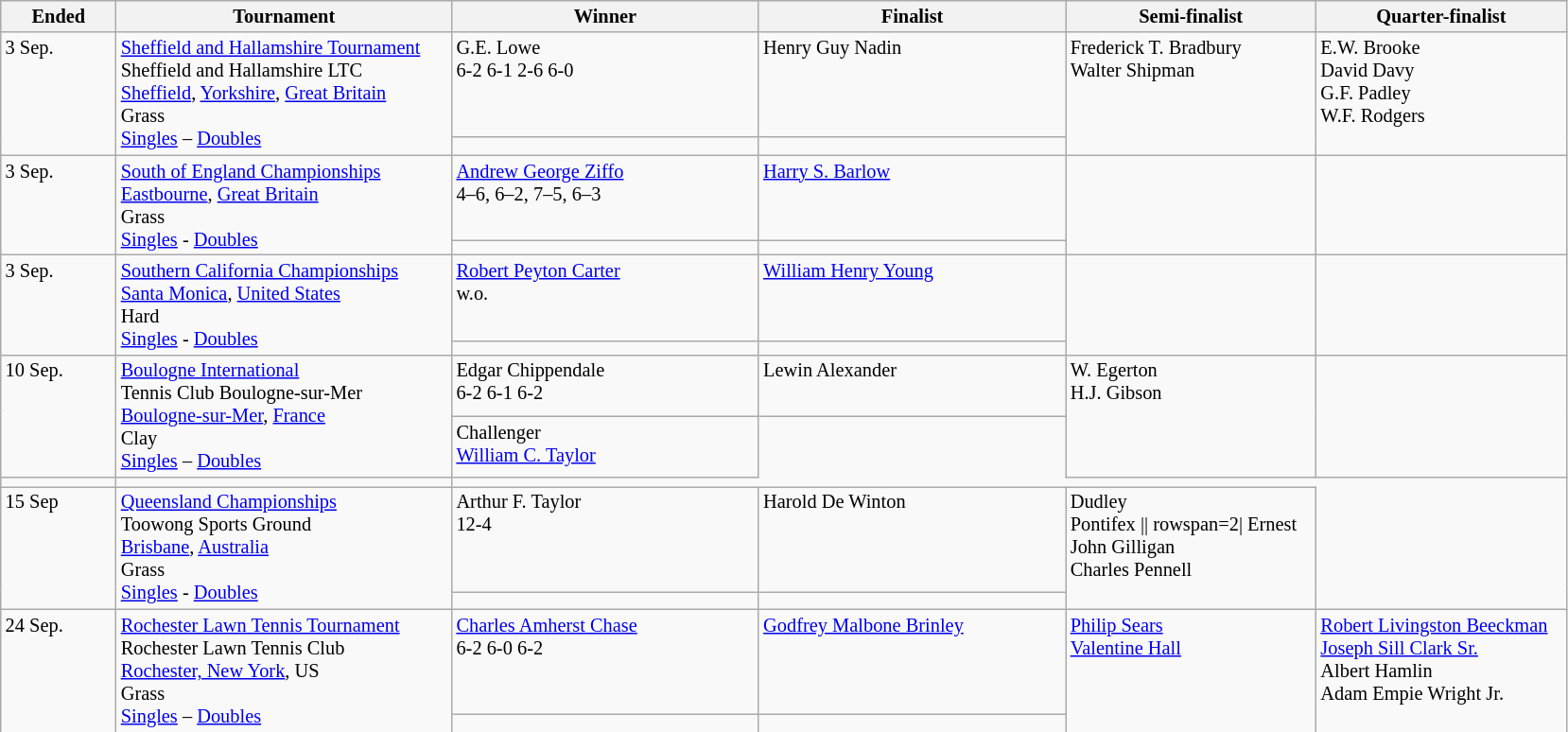<table class="wikitable" style="font-size:85%;">
<tr>
<th width="75">Ended</th>
<th width="230">Tournament</th>
<th width="210">Winner</th>
<th width="210">Finalist</th>
<th width="170">Semi-finalist</th>
<th width="170">Quarter-finalist</th>
</tr>
<tr valign=top>
<td rowspan=2>3 Sep.</td>
<td rowspan=2><a href='#'>Sheffield and Hallamshire Tournament</a><br> Sheffield and Hallamshire LTC<br><a href='#'>Sheffield</a>,  <a href='#'>Yorkshire</a>, <a href='#'>Great Britain</a><br>Grass<br><a href='#'>Singles</a> – <a href='#'>Doubles</a></td>
<td> G.E. Lowe<br>6-2 6-1 2-6 6-0</td>
<td> Henry Guy Nadin</td>
<td rowspan=2> Frederick T. Bradbury<br> Walter Shipman</td>
<td rowspan=2> E.W. Brooke<br>  David Davy<br> G.F. Padley<br> W.F. Rodgers</td>
</tr>
<tr valign=top>
<td></td>
<td></td>
</tr>
<tr valign=top>
<td rowspan=2>3 Sep.</td>
<td rowspan=2><a href='#'>South of England Championships</a><br><a href='#'>Eastbourne</a>, <a href='#'>Great Britain</a><br>Grass<br><a href='#'>Singles</a> - <a href='#'>Doubles</a></td>
<td> <a href='#'>Andrew George Ziffo</a> <br>4–6, 6–2, 7–5, 6–3</td>
<td> <a href='#'>Harry S. Barlow</a></td>
<td rowspan=2></td>
<td rowspan=2></td>
</tr>
<tr valign=top>
<td></td>
<td></td>
</tr>
<tr valign=top>
<td rowspan=2>3 Sep.</td>
<td rowspan=2><a href='#'>Southern California Championships</a><br><a href='#'>Santa Monica</a>, <a href='#'>United States</a><br>Hard<br><a href='#'>Singles</a> - <a href='#'>Doubles</a></td>
<td> <a href='#'>Robert Peyton Carter</a><br>w.o.</td>
<td>   <a href='#'>William Henry Young</a></td>
<td rowspan=2></td>
<td rowspan=2></td>
</tr>
<tr valign=top>
<td></td>
<td></td>
</tr>
<tr valign=top>
<td rowspan=2>10 Sep.</td>
<td rowspan=2><a href='#'>Boulogne International</a><br>Tennis Club Boulogne-sur-Mer<br> <a href='#'>Boulogne-sur-Mer</a>, <a href='#'>France</a><br>Clay<br><a href='#'>Singles</a> – <a href='#'>Doubles</a></td>
<td> Edgar Chippendale<br>6-2 6-1 6-2</td>
<td> Lewin Alexander</td>
<td rowspan=2> W. Egerton <br> H.J. Gibson</td>
<td rowspan=2></td>
</tr>
<tr valign=top>
<td>Challenger<br> <a href='#'>William C. Taylor</a></td>
</tr>
<tr valign=top>
<td></td>
<td></td>
</tr>
<tr valign=top>
<td rowspan=2>15 Sep</td>
<td rowspan=2><a href='#'>Queensland Championships</a><br>Toowong Sports Ground<br><a href='#'>Brisbane</a>, <a href='#'>Australia</a><br>Grass<br><a href='#'>Singles</a> - <a href='#'>Doubles</a></td>
<td> Arthur F. Taylor<br>12-4</td>
<td> Harold De Winton</td>
<td rowspan=2> Dudley<br>Pontifex || rowspan=2| Ernest John Gilligan<br> Charles Pennell</td>
</tr>
<tr valign=top>
<td></td>
<td></td>
</tr>
<tr valign=top>
<td rowspan=2>24 Sep.</td>
<td rowspan=2><a href='#'>Rochester Lawn Tennis Tournament</a><br>Rochester Lawn Tennis Club<br><a href='#'>Rochester, New York</a>, US<br>Grass<br><a href='#'>Singles</a> – <a href='#'>Doubles</a></td>
<td> <a href='#'>Charles Amherst Chase</a><br>6-2 6-0 6-2</td>
<td> <a href='#'>Godfrey Malbone Brinley</a></td>
<td rowspan=2> <a href='#'>Philip Sears</a><br> <a href='#'>Valentine Hall</a></td>
<td rowspan=2> <a href='#'>Robert Livingston Beeckman</a><br>   <a href='#'>Joseph Sill Clark Sr.</a> <br>  Albert Hamlin<br> Adam Empie Wright Jr.</td>
</tr>
<tr valign=top>
<td></td>
<td></td>
</tr>
<tr valign=top>
</tr>
</table>
